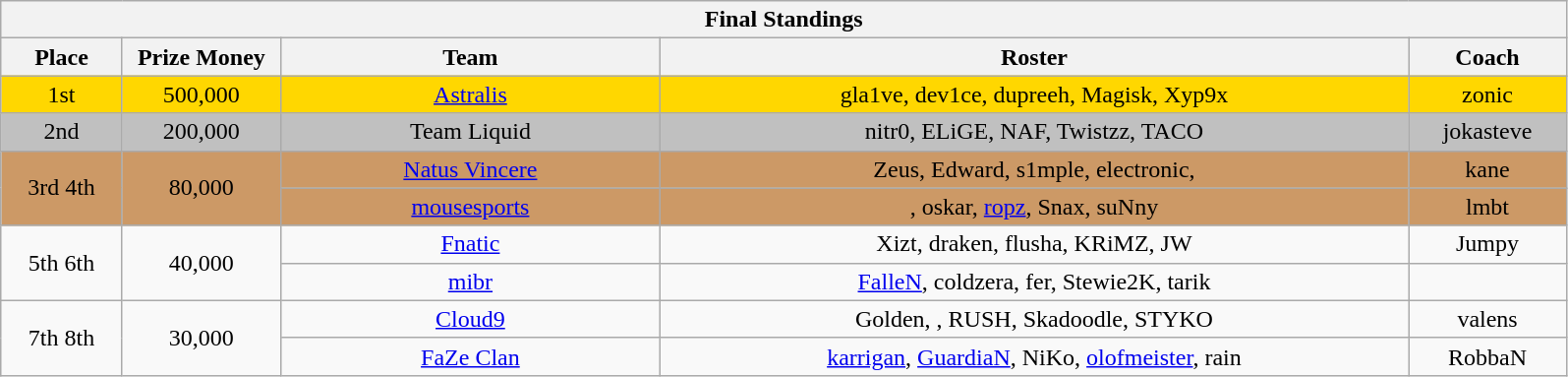<table class="wikitable" style="text-align: center;">
<tr>
<th colspan=5>Final Standings</th>
</tr>
<tr>
<th width="75px">Place</th>
<th width="100">Prize Money</th>
<th width="250">Team</th>
<th width="500px">Roster</th>
<th width="100">Coach</th>
</tr>
<tr>
<td style="text-align:center; background:gold;">1st</td>
<td style="text-align:center; background:gold;">500,000</td>
<td style="text-align:center; background:gold;"><a href='#'>Astralis</a></td>
<td style="text-align:center; background:gold;">gla1ve, dev1ce, dupreeh, Magisk, Xyp9x</td>
<td style="text-align:center; background:gold;">zonic</td>
</tr>
<tr>
<td style="text-align:center; background:silver;">2nd</td>
<td style="text-align:center; background:silver;">200,000</td>
<td style="text-align:center; background:silver;">Team Liquid</td>
<td style="text-align:center; background:silver;">nitr0, ELiGE, NAF, Twistzz, TACO</td>
<td style="text-align:center; background:silver;">jokasteve</td>
</tr>
<tr>
<td style="text-align:center; background:#c96;" rowspan="2">3rd  4th</td>
<td style="text-align:center; background:#c96;" rowspan="2">80,000</td>
<td style="text-align:center; background:#c96;"><a href='#'>Natus Vincere</a></td>
<td style="text-align:center; background:#c96;">Zeus, Edward, s1mple, electronic, </td>
<td style="text-align:center; background:#c96;">kane</td>
</tr>
<tr>
<td style="text-align:center; background:#c96;"><a href='#'>mousesports</a></td>
<td style="text-align:center; background:#c96;">, oskar, <a href='#'>ropz</a>, Snax, suNny</td>
<td style="text-align:center; background:#c96;">lmbt</td>
</tr>
<tr>
<td rowspan="2">5th  6th</td>
<td rowspan="2">40,000</td>
<td><a href='#'>Fnatic</a></td>
<td>Xizt, draken, flusha, KRiMZ, JW</td>
<td>Jumpy</td>
</tr>
<tr>
<td><a href='#'>mibr</a></td>
<td><a href='#'>FalleN</a>, coldzera, fer, Stewie2K, tarik</td>
<td></td>
</tr>
<tr>
<td rowspan="2">7th  8th</td>
<td rowspan="2">30,000</td>
<td><a href='#'>Cloud9</a></td>
<td>Golden, , RUSH, Skadoodle, STYKO</td>
<td>valens</td>
</tr>
<tr>
<td><a href='#'>FaZe Clan</a></td>
<td><a href='#'>karrigan</a>, <a href='#'>GuardiaN</a>, NiKo, <a href='#'>olofmeister</a>, rain</td>
<td>RobbaN</td>
</tr>
</table>
